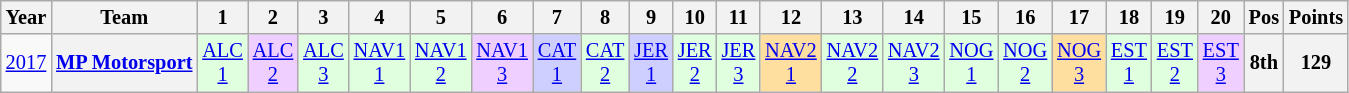<table class="wikitable" style="text-align:center; font-size:85%">
<tr>
<th>Year</th>
<th>Team</th>
<th>1</th>
<th>2</th>
<th>3</th>
<th>4</th>
<th>5</th>
<th>6</th>
<th>7</th>
<th>8</th>
<th>9</th>
<th>10</th>
<th>11</th>
<th>12</th>
<th>13</th>
<th>14</th>
<th>15</th>
<th>16</th>
<th>17</th>
<th>18</th>
<th>19</th>
<th>20</th>
<th>Pos</th>
<th>Points</th>
</tr>
<tr>
<td><a href='#'>2017</a></td>
<th nowrap><a href='#'>MP Motorsport</a></th>
<td style="background:#DFFFDF;"><a href='#'>ALC<br>1</a><br></td>
<td style="background:#EFCFFF;"><a href='#'>ALC<br>2</a><br></td>
<td style="background:#DFFFDF;"><a href='#'>ALC<br>3</a><br></td>
<td style="background:#DFFFDF;"><a href='#'>NAV1<br>1</a><br></td>
<td style="background:#DFFFDF;"><a href='#'>NAV1<br>2</a><br></td>
<td style="background:#EFCFFF;"><a href='#'>NAV1<br>3</a><br></td>
<td style="background:#CFCFFF;"><a href='#'>CAT<br>1</a><br></td>
<td style="background:#DFFFDF;"><a href='#'>CAT<br>2</a><br></td>
<td style="background:#CFCFFF;"><a href='#'>JER<br>1</a><br></td>
<td style="background:#DFFFDF;"><a href='#'>JER<br>2</a><br></td>
<td style="background:#DFFFDF;"><a href='#'>JER<br>3</a><br></td>
<td style="background:#FFDF9F;"><a href='#'>NAV2<br>1</a><br></td>
<td style="background:#DFFFDF;"><a href='#'>NAV2<br>2</a><br></td>
<td style="background:#DFFFDF;"><a href='#'>NAV2<br>3</a><br></td>
<td style="background:#DFFFDF;"><a href='#'>NOG<br>1</a><br></td>
<td style="background:#DFFFDF;"><a href='#'>NOG<br>2</a><br></td>
<td style="background:#FFDF9F;"><a href='#'>NOG<br>3</a><br></td>
<td style="background:#DFFFDF;"><a href='#'>EST<br>1</a><br></td>
<td style="background:#DFFFDF;"><a href='#'>EST<br>2</a><br></td>
<td style="background:#EFCFFF;"><a href='#'>EST<br>3</a><br></td>
<th>8th</th>
<th>129</th>
</tr>
</table>
